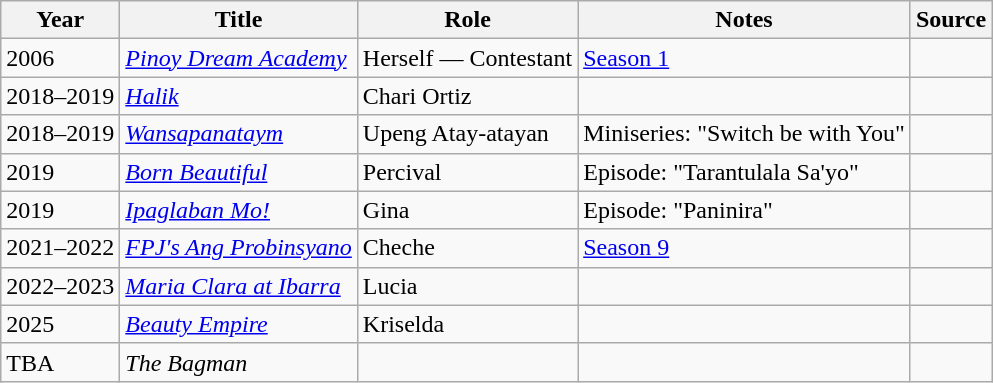<table class="wikitable sortable">
<tr>
<th>Year</th>
<th>Title</th>
<th>Role</th>
<th class="unsortable">Notes</th>
<th class="unsortable">Source</th>
</tr>
<tr>
<td>2006</td>
<td><em><a href='#'>Pinoy Dream Academy</a></em></td>
<td>Herself — Contestant</td>
<td><a href='#'>Season 1</a></td>
<td></td>
</tr>
<tr>
<td>2018–2019</td>
<td><em><a href='#'>Halik</a></em></td>
<td>Chari Ortiz</td>
<td></td>
<td></td>
</tr>
<tr>
<td>2018–2019</td>
<td><em><a href='#'>Wansapanataym</a></em></td>
<td>Upeng Atay-atayan</td>
<td>Miniseries: "Switch be with You"</td>
<td></td>
</tr>
<tr>
<td>2019</td>
<td><em><a href='#'>Born Beautiful</a></em></td>
<td>Percival</td>
<td>Episode: "Tarantulala Sa'yo"</td>
<td></td>
</tr>
<tr>
<td>2019</td>
<td><em><a href='#'>Ipaglaban Mo!</a></em></td>
<td>Gina</td>
<td>Episode: "Paninira"</td>
<td></td>
</tr>
<tr>
<td>2021–2022</td>
<td><a href='#'><em>FPJ's Ang Probinsyano</em></a></td>
<td>Cheche</td>
<td><a href='#'>Season 9</a></td>
<td></td>
</tr>
<tr>
<td>2022–2023</td>
<td><em><a href='#'>Maria Clara at Ibarra</a></em></td>
<td>Lucia</td>
<td></td>
<td></td>
</tr>
<tr>
<td>2025</td>
<td><em><a href='#'>Beauty Empire</a></em></td>
<td>Kriselda</td>
<td></td>
<td></td>
</tr>
<tr>
<td>TBA</td>
<td><em>The Bagman</em></td>
<td></td>
<td></td>
<td></td>
</tr>
</table>
